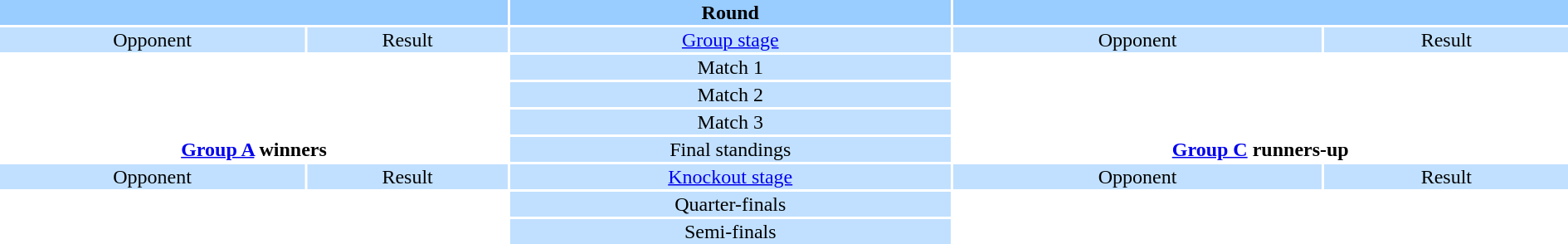<table style="width:100%; text-align:center;">
<tr style="vertical-align:top; background:#99CCFF;">
<th colspan="2"></th>
<th>Round</th>
<th colspan="2"></th>
</tr>
<tr style="vertical-align:top; background:#C1E0FF;">
<td>Opponent</td>
<td>Result</td>
<td><a href='#'>Group stage</a></td>
<td>Opponent</td>
<td>Result</td>
</tr>
<tr>
<td style="text-align:left"></td>
<td></td>
<td style="background:#C1E0FF">Match 1</td>
<td style="text-align:left"></td>
<td></td>
</tr>
<tr>
<td style="text-align:left"></td>
<td></td>
<td style="background:#C1E0FF">Match 2</td>
<td style="text-align:left"></td>
<td></td>
</tr>
<tr>
<td style="text-align:left"></td>
<td></td>
<td style="background:#C1E0FF">Match 3</td>
<td style="text-align:left"></td>
<td></td>
</tr>
<tr>
<td colspan="2" style="text-align:center"><strong><a href='#'>Group A</a> winners</strong><br><div></div></td>
<td style="background:#C1E0FF">Final standings</td>
<td colspan="2" style="text-align:center"><strong><a href='#'>Group C</a> runners-up</strong><br><div></div></td>
</tr>
<tr style="vertical-align:top; background:#C1E0FF">
<td>Opponent</td>
<td>Result</td>
<td><a href='#'>Knockout stage</a></td>
<td>Opponent</td>
<td>Result</td>
</tr>
<tr>
<td style="text-align:left"></td>
<td></td>
<td style="background:#C1E0FF">Quarter-finals</td>
<td style="text-align:left"></td>
<td></td>
</tr>
<tr>
<td style="text-align:left"></td>
<td> </td>
<td style="background:#C1E0FF">Semi-finals</td>
<td style="text-align:left"></td>
<td></td>
</tr>
</table>
